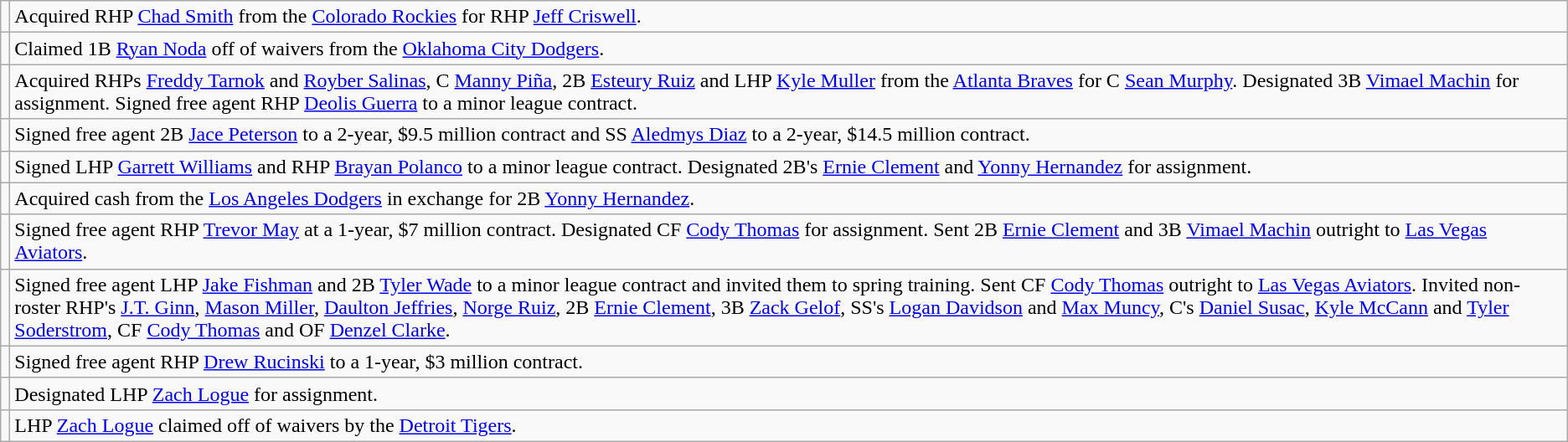<table class="wikitable">
<tr>
<td></td>
<td>Acquired RHP <a href='#'>Chad Smith</a> from the <a href='#'>Colorado Rockies</a> for RHP <a href='#'>Jeff Criswell</a>.</td>
</tr>
<tr>
<td></td>
<td>Claimed 1B <a href='#'>Ryan Noda</a> off of waivers from the <a href='#'>Oklahoma City Dodgers</a>.</td>
</tr>
<tr>
<td></td>
<td>Acquired RHPs <a href='#'>Freddy Tarnok</a> and <a href='#'>Royber Salinas</a>, C <a href='#'>Manny Piña</a>, 2B <a href='#'>Esteury Ruiz</a> and LHP <a href='#'>Kyle Muller</a> from the <a href='#'>Atlanta Braves</a> for C <a href='#'>Sean Murphy</a>. Designated 3B <a href='#'>Vimael Machin</a> for assignment. Signed free agent RHP <a href='#'>Deolis Guerra</a> to a minor league contract.</td>
</tr>
<tr>
<td></td>
<td>Signed free agent 2B <a href='#'>Jace Peterson</a> to a 2-year, $9.5 million contract and SS <a href='#'>Aledmys Diaz</a> to a 2-year, $14.5 million contract.</td>
</tr>
<tr>
<td></td>
<td>Signed LHP <a href='#'>Garrett Williams</a> and RHP <a href='#'>Brayan Polanco</a> to a minor league contract. Designated 2B's <a href='#'>Ernie Clement</a> and <a href='#'>Yonny Hernandez</a> for assignment.</td>
</tr>
<tr>
<td></td>
<td>Acquired cash from the <a href='#'>Los Angeles Dodgers</a> in exchange for 2B <a href='#'>Yonny Hernandez</a>.</td>
</tr>
<tr>
<td></td>
<td>Signed free agent RHP <a href='#'>Trevor May</a> at a 1-year, $7 million contract. Designated CF <a href='#'>Cody Thomas</a> for assignment. Sent 2B <a href='#'>Ernie Clement</a> and 3B <a href='#'>Vimael Machin</a> outright to <a href='#'>Las Vegas Aviators</a>.</td>
</tr>
<tr>
<td></td>
<td>Signed free agent LHP <a href='#'>Jake Fishman</a> and 2B <a href='#'>Tyler Wade</a> to a minor league contract and invited them to spring training. Sent CF <a href='#'>Cody Thomas</a> outright to <a href='#'>Las Vegas Aviators</a>. Invited non-roster RHP's <a href='#'>J.T. Ginn</a>, <a href='#'>Mason Miller</a>, <a href='#'>Daulton Jeffries</a>, <a href='#'>Norge Ruiz</a>, 2B <a href='#'>Ernie Clement</a>, 3B <a href='#'>Zack Gelof</a>, SS's <a href='#'>Logan Davidson</a> and <a href='#'>Max Muncy</a>, C's <a href='#'>Daniel Susac</a>, <a href='#'>Kyle McCann</a> and <a href='#'>Tyler Soderstrom</a>, CF <a href='#'>Cody Thomas</a> and OF <a href='#'>Denzel Clarke</a>.</td>
</tr>
<tr>
<td></td>
<td>Signed free agent RHP <a href='#'>Drew Rucinski</a> to a 1-year, $3 million contract.</td>
</tr>
<tr>
<td></td>
<td>Designated LHP <a href='#'>Zach Logue</a> for assignment.</td>
</tr>
<tr>
<td></td>
<td>LHP <a href='#'>Zach Logue</a> claimed off of waivers by the <a href='#'>Detroit Tigers</a>.</td>
</tr>
</table>
